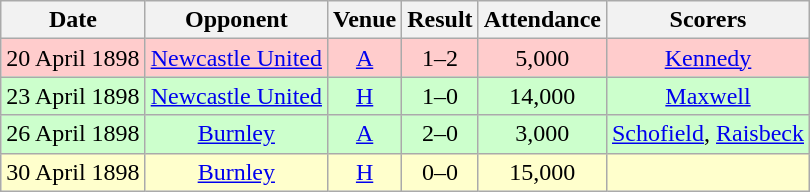<table class="wikitable" style="font-size:100%; text-align:center">
<tr>
<th>Date</th>
<th>Opponent</th>
<th>Venue</th>
<th>Result</th>
<th>Attendance</th>
<th>Scorers</th>
</tr>
<tr style="background-color: #FFCCCC;">
<td>20 April 1898</td>
<td><a href='#'>Newcastle United</a></td>
<td><a href='#'>A</a></td>
<td>1–2</td>
<td>5,000</td>
<td><a href='#'>Kennedy</a></td>
</tr>
<tr style="background-color: #CCFFCC;">
<td>23 April 1898</td>
<td><a href='#'>Newcastle United</a></td>
<td><a href='#'>H</a></td>
<td>1–0</td>
<td>14,000</td>
<td><a href='#'>Maxwell</a></td>
</tr>
<tr style="background-color: #CCFFCC;">
<td>26 April 1898</td>
<td><a href='#'>Burnley</a></td>
<td><a href='#'>A</a></td>
<td>2–0</td>
<td>3,000</td>
<td><a href='#'>Schofield</a>, <a href='#'>Raisbeck</a></td>
</tr>
<tr style="background-color: #FFFFCC;">
<td>30 April 1898</td>
<td><a href='#'>Burnley</a></td>
<td><a href='#'>H</a></td>
<td>0–0</td>
<td>15,000</td>
<td></td>
</tr>
</table>
